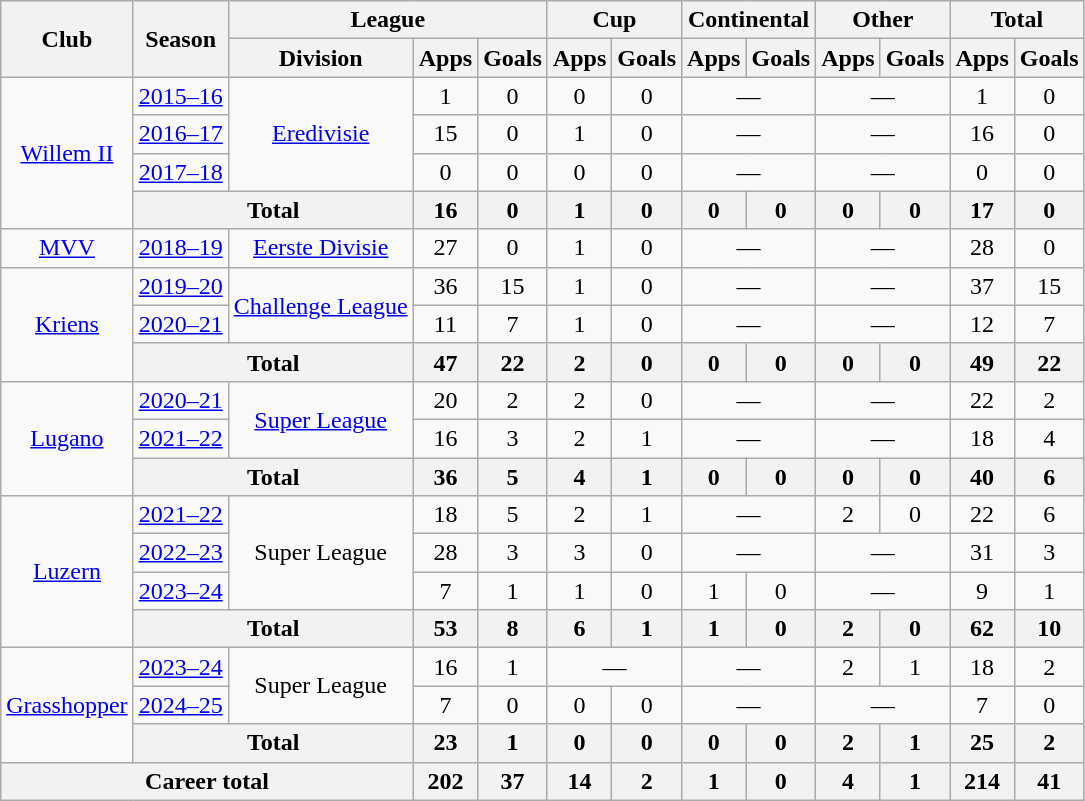<table class="wikitable" style="text-align:center">
<tr>
<th rowspan="2">Club</th>
<th rowspan="2">Season</th>
<th colspan="3">League</th>
<th colspan="2">Cup</th>
<th colspan="2">Continental</th>
<th colspan="2">Other</th>
<th colspan="2">Total</th>
</tr>
<tr>
<th>Division</th>
<th>Apps</th>
<th>Goals</th>
<th>Apps</th>
<th>Goals</th>
<th>Apps</th>
<th>Goals</th>
<th>Apps</th>
<th>Goals</th>
<th>Apps</th>
<th>Goals</th>
</tr>
<tr>
<td rowspan="4"><a href='#'>Willem II</a></td>
<td><a href='#'>2015–16</a></td>
<td rowspan="3"><a href='#'>Eredivisie</a></td>
<td>1</td>
<td>0</td>
<td>0</td>
<td>0</td>
<td colspan="2">—</td>
<td colspan="2">—</td>
<td>1</td>
<td>0</td>
</tr>
<tr>
<td><a href='#'>2016–17</a></td>
<td>15</td>
<td>0</td>
<td>1</td>
<td>0</td>
<td colspan="2">—</td>
<td colspan="2">—</td>
<td>16</td>
<td>0</td>
</tr>
<tr>
<td><a href='#'>2017–18</a></td>
<td>0</td>
<td>0</td>
<td>0</td>
<td>0</td>
<td colspan="2">—</td>
<td colspan="2">—</td>
<td>0</td>
<td>0</td>
</tr>
<tr>
<th colspan="2">Total</th>
<th>16</th>
<th>0</th>
<th>1</th>
<th>0</th>
<th>0</th>
<th>0</th>
<th>0</th>
<th>0</th>
<th>17</th>
<th>0</th>
</tr>
<tr>
<td><a href='#'>MVV</a></td>
<td><a href='#'>2018–19</a></td>
<td><a href='#'>Eerste Divisie</a></td>
<td>27</td>
<td>0</td>
<td>1</td>
<td>0</td>
<td colspan="2">—</td>
<td colspan="2">—</td>
<td>28</td>
<td>0</td>
</tr>
<tr>
<td rowspan="3"><a href='#'>Kriens</a></td>
<td><a href='#'>2019–20</a></td>
<td rowspan="2"><a href='#'>Challenge League</a></td>
<td>36</td>
<td>15</td>
<td>1</td>
<td>0</td>
<td colspan="2">—</td>
<td colspan="2">—</td>
<td>37</td>
<td>15</td>
</tr>
<tr>
<td><a href='#'>2020–21</a></td>
<td>11</td>
<td>7</td>
<td>1</td>
<td>0</td>
<td colspan="2">—</td>
<td colspan="2">—</td>
<td>12</td>
<td>7</td>
</tr>
<tr>
<th colspan="2">Total</th>
<th>47</th>
<th>22</th>
<th>2</th>
<th>0</th>
<th>0</th>
<th>0</th>
<th>0</th>
<th>0</th>
<th>49</th>
<th>22</th>
</tr>
<tr>
<td rowspan="3"><a href='#'>Lugano</a></td>
<td><a href='#'>2020–21</a></td>
<td rowspan="2"><a href='#'>Super League</a></td>
<td>20</td>
<td>2</td>
<td>2</td>
<td>0</td>
<td colspan="2">—</td>
<td colspan="2">—</td>
<td>22</td>
<td>2</td>
</tr>
<tr>
<td><a href='#'>2021–22</a></td>
<td>16</td>
<td>3</td>
<td>2</td>
<td>1</td>
<td colspan="2">—</td>
<td colspan="2">—</td>
<td>18</td>
<td>4</td>
</tr>
<tr>
<th colspan="2">Total</th>
<th>36</th>
<th>5</th>
<th>4</th>
<th>1</th>
<th>0</th>
<th>0</th>
<th>0</th>
<th>0</th>
<th>40</th>
<th>6</th>
</tr>
<tr>
<td rowspan="4"><a href='#'>Luzern</a></td>
<td><a href='#'>2021–22</a></td>
<td rowspan="3">Super League</td>
<td>18</td>
<td>5</td>
<td>2</td>
<td>1</td>
<td colspan="2">—</td>
<td>2</td>
<td>0</td>
<td>22</td>
<td>6</td>
</tr>
<tr>
<td><a href='#'>2022–23</a></td>
<td>28</td>
<td>3</td>
<td>3</td>
<td>0</td>
<td colspan="2">—</td>
<td colspan="2">—</td>
<td>31</td>
<td>3</td>
</tr>
<tr>
<td><a href='#'>2023–24</a></td>
<td>7</td>
<td>1</td>
<td>1</td>
<td>0</td>
<td>1</td>
<td>0</td>
<td colspan="2">—</td>
<td>9</td>
<td>1</td>
</tr>
<tr>
<th colspan="2">Total</th>
<th>53</th>
<th>8</th>
<th>6</th>
<th>1</th>
<th>1</th>
<th>0</th>
<th>2</th>
<th>0</th>
<th>62</th>
<th>10</th>
</tr>
<tr>
<td rowspan=3><a href='#'>Grasshopper</a></td>
<td><a href='#'>2023–24</a></td>
<td rowspan=2>Super League</td>
<td>16</td>
<td>1</td>
<td colspan="2">—</td>
<td colspan="2">—</td>
<td>2</td>
<td>1</td>
<td>18</td>
<td>2</td>
</tr>
<tr>
<td><a href='#'>2024–25</a></td>
<td>7</td>
<td>0</td>
<td>0</td>
<td>0</td>
<td colspan="2">—</td>
<td colspan="2">—</td>
<td>7</td>
<td>0</td>
</tr>
<tr>
<th colspan=2>Total</th>
<th>23</th>
<th>1</th>
<th>0</th>
<th>0</th>
<th>0</th>
<th>0</th>
<th>2</th>
<th>1</th>
<th>25</th>
<th>2</th>
</tr>
<tr>
<th colspan="3">Career total</th>
<th>202</th>
<th>37</th>
<th>14</th>
<th>2</th>
<th>1</th>
<th>0</th>
<th>4</th>
<th>1</th>
<th>214</th>
<th>41</th>
</tr>
</table>
